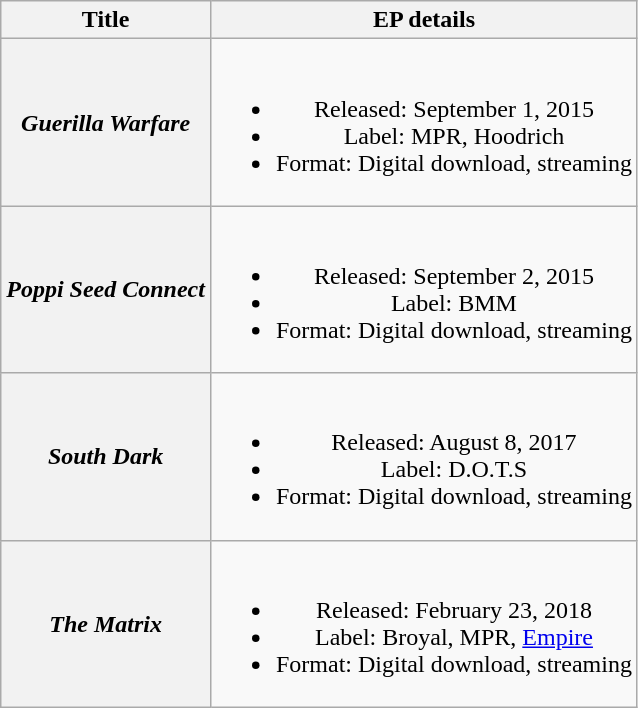<table class="wikitable plainrowheaders" style="text-align:center;">
<tr>
<th>Title</th>
<th>EP details</th>
</tr>
<tr>
<th scope="row"><em>Guerilla Warfare</em></th>
<td><br><ul><li>Released: September 1, 2015</li><li>Label: MPR, Hoodrich</li><li>Format: Digital download, streaming</li></ul></td>
</tr>
<tr>
<th scope="row"><em>Poppi Seed Connect</em><br></th>
<td><br><ul><li>Released: September 2, 2015</li><li>Label: BMM</li><li>Format: Digital download, streaming</li></ul></td>
</tr>
<tr>
<th scope="row"><em>South Dark</em><br></th>
<td><br><ul><li>Released: August 8, 2017</li><li>Label: D.O.T.S</li><li>Format: Digital download, streaming</li></ul></td>
</tr>
<tr>
<th scope="row"><em>The Matrix</em><br></th>
<td><br><ul><li>Released: February 23, 2018</li><li>Label: Broyal, MPR, <a href='#'>Empire</a></li><li>Format: Digital download, streaming</li></ul></td>
</tr>
</table>
